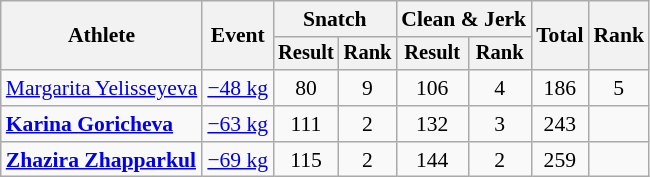<table class="wikitable" style="font-size:90%">
<tr>
<th rowspan="2">Athlete</th>
<th rowspan="2">Event</th>
<th colspan="2">Snatch</th>
<th colspan="2">Clean & Jerk</th>
<th rowspan="2">Total</th>
<th rowspan="2">Rank</th>
</tr>
<tr style="font-size:95%">
<th>Result</th>
<th>Rank</th>
<th>Result</th>
<th>Rank</th>
</tr>
<tr align=center>
<td align=left><a href='#'>Margarita Yelisseyeva</a></td>
<td align=left><a href='#'>−48 kg</a></td>
<td>80</td>
<td>9</td>
<td>106</td>
<td>4</td>
<td>186</td>
<td>5</td>
</tr>
<tr align=center>
<td align=left><strong><a href='#'>Karina Goricheva</a></strong></td>
<td align=left><a href='#'>−63 kg</a></td>
<td>111</td>
<td>2</td>
<td>132</td>
<td>3</td>
<td>243</td>
<td></td>
</tr>
<tr align=center>
<td align=left><strong><a href='#'>Zhazira Zhapparkul</a></strong></td>
<td align=left><a href='#'>−69 kg</a></td>
<td>115</td>
<td>2</td>
<td>144</td>
<td>2</td>
<td>259</td>
<td></td>
</tr>
</table>
